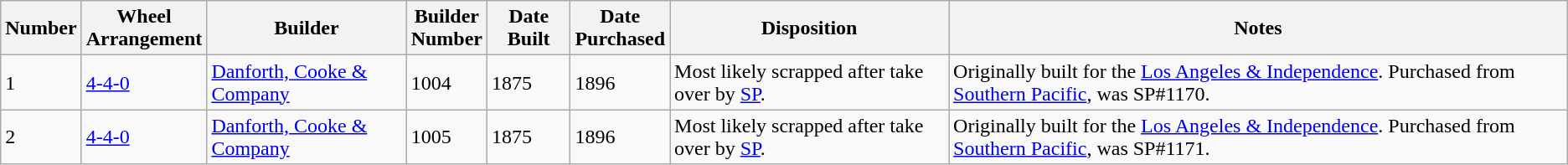<table class="wikitable">
<tr>
<th>Number</th>
<th>Wheel<br>Arrangement</th>
<th>Builder</th>
<th>Builder<br>Number</th>
<th>Date Built</th>
<th>Date<br>Purchased</th>
<th>Disposition</th>
<th>Notes</th>
</tr>
<tr>
<td>1</td>
<td><a href='#'>4-4-0</a></td>
<td><a href='#'>Danforth, Cooke & Company</a></td>
<td>1004</td>
<td>1875</td>
<td>1896</td>
<td>Most likely scrapped after take over by <a href='#'>SP</a>.</td>
<td>Originally built for the <a href='#'>Los Angeles & Independence</a>. Purchased from <a href='#'>Southern Pacific</a>, was SP#1170.</td>
</tr>
<tr>
<td>2</td>
<td><a href='#'>4-4-0</a></td>
<td><a href='#'>Danforth, Cooke & Company</a></td>
<td>1005</td>
<td>1875</td>
<td>1896</td>
<td>Most likely scrapped after take over by <a href='#'>SP</a>.</td>
<td>Originally built for the <a href='#'>Los Angeles & Independence</a>. Purchased from <a href='#'>Southern Pacific</a>, was SP#1171.</td>
</tr>
</table>
